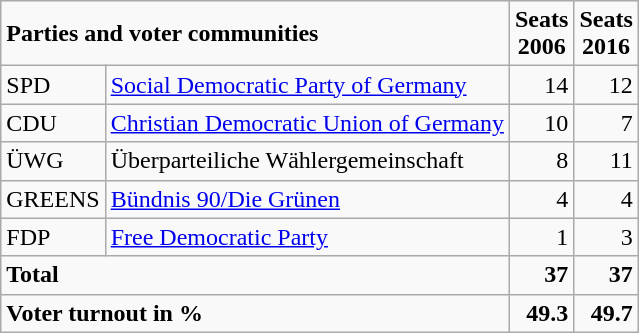<table class="wikitable">
<tr --  class="hintergrundfarbe5">
<td colspan="2"><strong>Parties and voter communities</strong></td>
<td align="center"><strong>Seats<br>2006</strong></td>
<td align="center"><strong>Seats<br>2016</strong></td>
</tr>
<tr --->
<td>SPD</td>
<td><a href='#'>Social Democratic Party of Germany</a></td>
<td align="right">14</td>
<td align="right">12</td>
</tr>
<tr --->
<td>CDU</td>
<td><a href='#'>Christian Democratic Union of Germany</a></td>
<td align="right">10</td>
<td align="right">7</td>
</tr>
<tr --->
<td>ÜWG</td>
<td>Überparteiliche Wählergemeinschaft</td>
<td align="right">8</td>
<td align="right">11</td>
</tr>
<tr --->
<td>GREENS</td>
<td><a href='#'>Bündnis 90/Die Grünen</a></td>
<td align="right">4</td>
<td align="right">4</td>
</tr>
<tr --->
<td>FDP</td>
<td><a href='#'>Free Democratic Party</a></td>
<td align="right">1</td>
<td align="right">3</td>
</tr>
<tr --- class="hintergrundfarbe5">
<td colspan="2"><strong>Total</strong></td>
<td align="right"><strong>37</strong></td>
<td align="right"><strong>37</strong></td>
</tr>
<tr --- class="hintergrundfarbe5">
<td colspan="2"><strong>Voter turnout in %</strong></td>
<td align="right"><strong>49.3</strong></td>
<td align="right"><strong>49.7</strong></td>
</tr>
</table>
